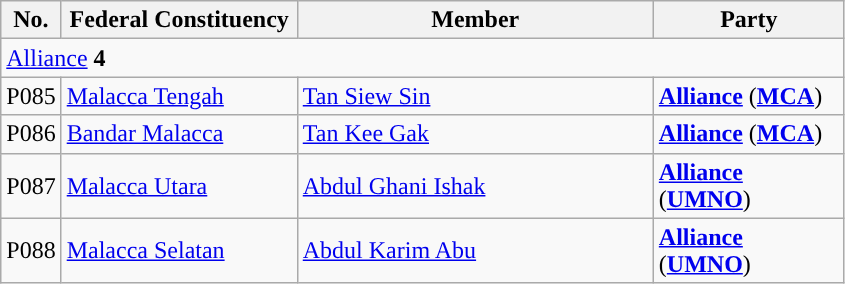<table class="wikitable sortable">
<tr>
<th style="width:30px;">No.</th>
<th style="width:150px;">Federal Constituency</th>
<th style="width:230px;">Member</th>
<th style="width:120px;">Party</th>
</tr>
<tr>
<td colspan="4"><a href='#'>Alliance</a> <strong>4</strong></td>
</tr>
<tr>
<td>P085</td>
<td><a href='#'>Malacca Tengah</a></td>
<td><a href='#'>Tan Siew Sin</a></td>
<td><strong><a href='#'>Alliance</a></strong> (<strong><a href='#'>MCA</a></strong>)</td>
</tr>
<tr>
<td>P086</td>
<td><a href='#'>Bandar Malacca</a></td>
<td><a href='#'>Tan Kee Gak</a></td>
<td><strong><a href='#'>Alliance</a></strong> (<strong><a href='#'>MCA</a></strong>)</td>
</tr>
<tr>
<td>P087</td>
<td><a href='#'>Malacca Utara</a></td>
<td><a href='#'>Abdul Ghani Ishak</a></td>
<td><strong><a href='#'>Alliance</a></strong> (<strong><a href='#'>UMNO</a></strong>)</td>
</tr>
<tr>
<td>P088</td>
<td><a href='#'>Malacca Selatan</a></td>
<td><a href='#'>Abdul Karim Abu</a></td>
<td><strong><a href='#'>Alliance</a></strong> (<strong><a href='#'>UMNO</a></strong>)</td>
</tr>
</table>
